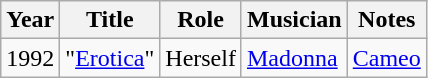<table class="wikitable unsortable">
<tr>
<th>Year</th>
<th>Title</th>
<th>Role</th>
<th>Musician</th>
<th>Notes</th>
</tr>
<tr>
<td>1992</td>
<td>"<a href='#'>Erotica</a>"</td>
<td>Herself</td>
<td><a href='#'>Madonna</a></td>
<td><a href='#'>Cameo</a></td>
</tr>
</table>
